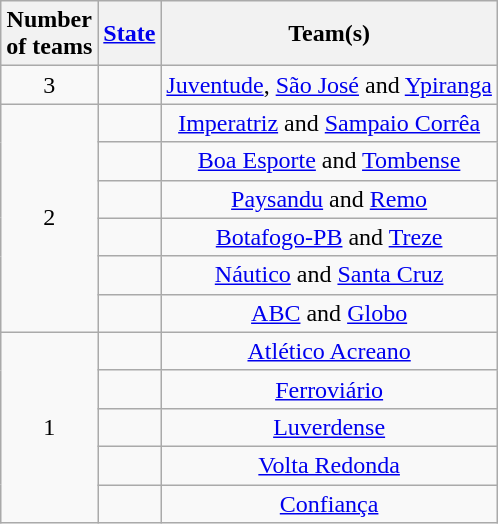<table class="wikitable" style="text-align:center">
<tr>
<th>Number<br>of teams</th>
<th><a href='#'>State</a></th>
<th>Team(s)</th>
</tr>
<tr>
<td>3</td>
<td align="left"></td>
<td><a href='#'>Juventude</a>, <a href='#'>São José</a> and <a href='#'>Ypiranga</a></td>
</tr>
<tr>
<td rowspan=6>2</td>
<td align="left"></td>
<td><a href='#'>Imperatriz</a> and <a href='#'>Sampaio Corrêa</a></td>
</tr>
<tr>
<td align="left"></td>
<td><a href='#'>Boa Esporte</a> and <a href='#'>Tombense</a></td>
</tr>
<tr>
<td align="left"></td>
<td><a href='#'>Paysandu</a> and <a href='#'>Remo</a></td>
</tr>
<tr>
<td align="left"></td>
<td><a href='#'>Botafogo-PB</a> and <a href='#'>Treze</a></td>
</tr>
<tr>
<td align="left"></td>
<td><a href='#'>Náutico</a> and <a href='#'>Santa Cruz</a></td>
</tr>
<tr>
<td align="left"></td>
<td><a href='#'>ABC</a> and <a href='#'>Globo</a></td>
</tr>
<tr>
<td rowspan=5>1</td>
<td align="left"></td>
<td><a href='#'>Atlético Acreano</a></td>
</tr>
<tr>
<td align="left"></td>
<td><a href='#'>Ferroviário</a></td>
</tr>
<tr>
<td align="left"></td>
<td><a href='#'>Luverdense</a></td>
</tr>
<tr>
<td align="left"></td>
<td><a href='#'>Volta Redonda</a></td>
</tr>
<tr>
<td align="left"></td>
<td><a href='#'>Confiança</a></td>
</tr>
</table>
